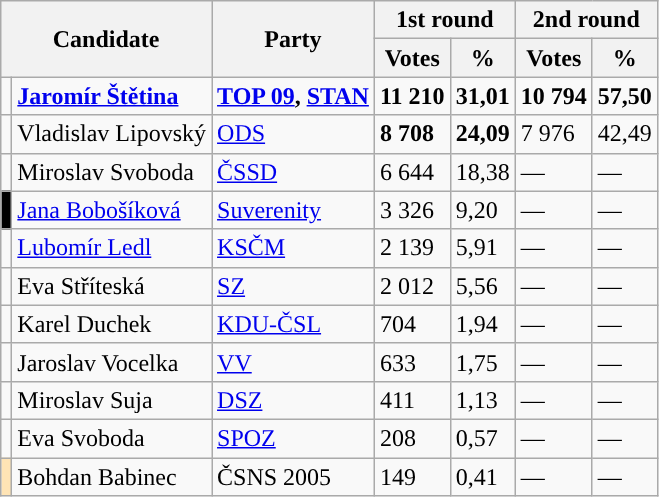<table class="wikitable sortable">
<tr>
<th colspan="2" rowspan="2">Candidate</th>
<th rowspan="2">Party</th>
<th colspan="2">1st round</th>
<th colspan="2">2nd round</th>
</tr>
<tr>
<th>Votes</th>
<th>%</th>
<th>Votes</th>
<th>%</th>
</tr>
<tr>
<td style="background-color:"></td>
<td><strong><a href='#'>Jaromír Štětina</a></strong></td>
<td><strong><a href='#'>TOP 09</a>, <a href='#'>STAN</a></strong></td>
<td><strong>11 210</strong></td>
<td><strong>31,01</strong></td>
<td><strong>10 794</strong></td>
<td><strong>57,50</strong></td>
</tr>
<tr>
<td style="background-color:"></td>
<td>Vladislav Lipovský</td>
<td><a href='#'>ODS</a></td>
<td><strong>8 708</strong></td>
<td><strong>24,09</strong></td>
<td>7 976</td>
<td>42,49</td>
</tr>
<tr>
<td style="background-color:"></td>
<td>Miroslav Svoboda</td>
<td><a href='#'>ČSSD</a></td>
<td>6 644</td>
<td>18,38</td>
<td>—</td>
<td>—</td>
</tr>
<tr>
<td style="background-color:black;"></td>
<td><a href='#'>Jana Bobošíková</a></td>
<td><a href='#'>Suverenity</a></td>
<td>3 326</td>
<td>9,20</td>
<td>—</td>
<td>—</td>
</tr>
<tr>
<td style="background-color:"></td>
<td><a href='#'>Lubomír Ledl</a></td>
<td><a href='#'>KSČM</a></td>
<td>2 139</td>
<td>5,91</td>
<td>—</td>
<td>—</td>
</tr>
<tr>
<td style="background-color:"></td>
<td>Eva Stříteská</td>
<td><a href='#'>SZ</a></td>
<td>2 012</td>
<td>5,56</td>
<td>—</td>
<td>—</td>
</tr>
<tr>
<td style="background-color:"></td>
<td>Karel Duchek</td>
<td><a href='#'>KDU-ČSL</a></td>
<td>704</td>
<td>1,94</td>
<td>—</td>
<td>—</td>
</tr>
<tr>
<td style="background-color:"></td>
<td>Jaroslav Vocelka</td>
<td><a href='#'>VV</a></td>
<td>633</td>
<td>1,75</td>
<td>—</td>
<td>—</td>
</tr>
<tr>
<td style="background-color:"></td>
<td>Miroslav Suja</td>
<td><a href='#'>DSZ</a></td>
<td>411</td>
<td>1,13</td>
<td>—</td>
<td>—</td>
</tr>
<tr>
<td style="background-color:"></td>
<td>Eva Svoboda</td>
<td><a href='#'>SPOZ</a></td>
<td>208</td>
<td>0,57</td>
<td>—</td>
<td>—</td>
</tr>
<tr>
<td style="background-color:Moccasin"></td>
<td>Bohdan Babinec</td>
<td>ČSNS 2005</td>
<td>149</td>
<td>0,41</td>
<td>—</td>
<td>—</td>
</tr>
</table>
